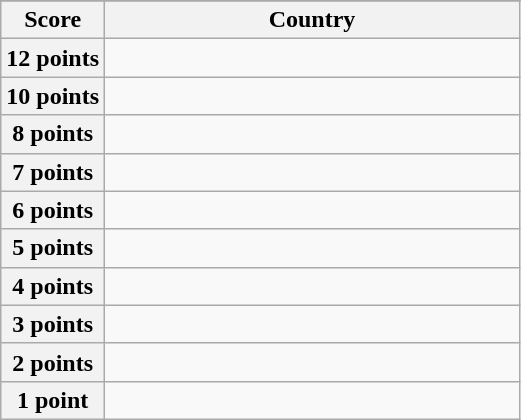<table class="wikitable collapsible collapsed">
<tr>
</tr>
<tr>
<th scope="col" width="20%">Score</th>
<th scope="col">Country</th>
</tr>
<tr>
<th scope="row">12 points</th>
<td></td>
</tr>
<tr>
<th scope="row">10 points</th>
<td></td>
</tr>
<tr>
<th scope="row">8 points</th>
<td></td>
</tr>
<tr>
<th scope="row">7 points</th>
<td></td>
</tr>
<tr>
<th scope="row">6 points</th>
<td></td>
</tr>
<tr>
<th scope="row">5 points</th>
<td></td>
</tr>
<tr>
<th scope="row">4 points</th>
<td></td>
</tr>
<tr>
<th scope="row">3 points</th>
<td></td>
</tr>
<tr>
<th scope="row">2 points</th>
<td></td>
</tr>
<tr>
<th scope="row">1 point</th>
<td></td>
</tr>
</table>
